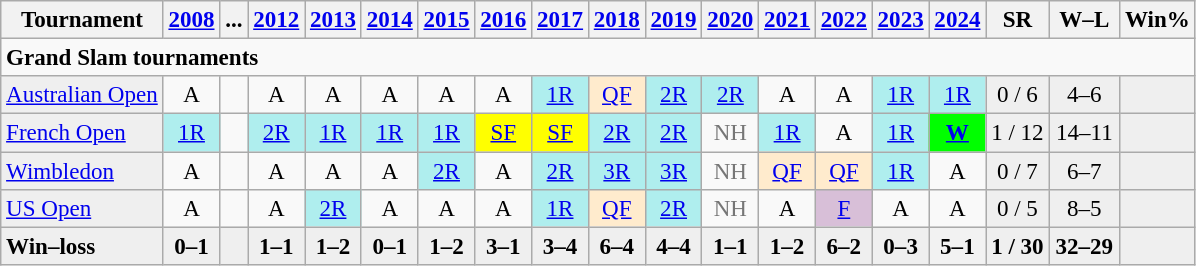<table class="wikitable nowrap" style=text-align:center;font-size:96%>
<tr>
<th>Tournament</th>
<th><a href='#'>2008</a></th>
<th>...</th>
<th><a href='#'>2012</a></th>
<th><a href='#'>2013</a></th>
<th><a href='#'>2014</a></th>
<th><a href='#'>2015</a></th>
<th><a href='#'>2016</a></th>
<th><a href='#'>2017</a></th>
<th><a href='#'>2018</a></th>
<th><a href='#'>2019</a></th>
<th><a href='#'>2020</a></th>
<th><a href='#'>2021</a></th>
<th><a href='#'>2022</a></th>
<th><a href='#'>2023</a></th>
<th><a href='#'>2024</a></th>
<th>SR</th>
<th width=40>W–L</th>
<th>Win%</th>
</tr>
<tr>
<td colspan="20" align="left"><strong>Grand Slam tournaments</strong></td>
</tr>
<tr>
<td align=left bgcolor=efefef><a href='#'>Australian Open</a></td>
<td>A</td>
<td></td>
<td>A</td>
<td>A</td>
<td>A</td>
<td>A</td>
<td>A</td>
<td bgcolor=afeeee><a href='#'>1R</a></td>
<td bgcolor=ffebcd><a href='#'>QF</a></td>
<td bgcolor=afeeee><a href='#'>2R</a></td>
<td bgcolor=afeeee><a href='#'>2R</a></td>
<td>A</td>
<td>A</td>
<td bgcolor=afeeee><a href='#'>1R</a></td>
<td bgcolor=afeeee><a href='#'>1R</a></td>
<td bgcolor=efefef>0 / 6</td>
<td bgcolor=efefef>4–6</td>
<td bgcolor=efefef></td>
</tr>
<tr>
<td align=left bgcolor=efefef><a href='#'>French Open</a></td>
<td bgcolor=afeeee><a href='#'>1R</a></td>
<td></td>
<td bgcolor=afeeee><a href='#'>2R</a></td>
<td bgcolor=afeeee><a href='#'>1R</a></td>
<td bgcolor=afeeee><a href='#'>1R</a></td>
<td bgcolor=afeeee><a href='#'>1R</a></td>
<td bgcolor=yellow><a href='#'>SF</a></td>
<td bgcolor=yellow><a href='#'>SF</a></td>
<td bgcolor=afeeee><a href='#'>2R</a></td>
<td bgcolor=afeeee><a href='#'>2R</a></td>
<td style=color:#767676>NH</td>
<td bgcolor=afeeee><a href='#'>1R</a></td>
<td>A</td>
<td bgcolor=afeeee><a href='#'>1R</a></td>
<td bgcolor=lime><a href='#'><strong>W</strong></a></td>
<td bgcolor=efefef>1 / 12</td>
<td bgcolor=efefef>14–11</td>
<td bgcolor=efefef></td>
</tr>
<tr>
<td align=left bgcolor=efefef><a href='#'>Wimbledon</a></td>
<td>A</td>
<td></td>
<td>A</td>
<td>A</td>
<td>A</td>
<td bgcolor=afeeee><a href='#'>2R</a></td>
<td>A</td>
<td bgcolor=afeeee><a href='#'>2R</a></td>
<td bgcolor=afeeee><a href='#'>3R</a></td>
<td bgcolor=afeeee><a href='#'>3R</a></td>
<td style=color:#767676>NH</td>
<td bgcolor=ffebcd><a href='#'>QF</a></td>
<td bgcolor=ffebcd><a href='#'>QF</a></td>
<td bgcolor=afeeee><a href='#'>1R</a></td>
<td>A</td>
<td bgcolor=efefef>0 / 7</td>
<td bgcolor=efefef>6–7</td>
<td bgcolor=efefef></td>
</tr>
<tr>
<td align=left bgcolor=efefef><a href='#'>US Open</a></td>
<td>A</td>
<td></td>
<td>A</td>
<td bgcolor=afeeee><a href='#'>2R</a></td>
<td>A</td>
<td>A</td>
<td>A</td>
<td bgcolor=afeeee><a href='#'>1R</a></td>
<td bgcolor=ffebcd><a href='#'>QF</a></td>
<td bgcolor=afeeee><a href='#'>2R</a></td>
<td style=color:#767676>NH</td>
<td>A</td>
<td bgcolor=thistle><a href='#'>F</a></td>
<td>A</td>
<td>A</td>
<td bgcolor=efefef>0 / 5</td>
<td bgcolor=efefef>8–5</td>
<td bgcolor=efefef></td>
</tr>
<tr style=font-weight:bold;background:#efefef>
<td style=text-align:left>Win–loss</td>
<td>0–1</td>
<td></td>
<td>1–1</td>
<td>1–2</td>
<td>0–1</td>
<td>1–2</td>
<td>3–1</td>
<td>3–4</td>
<td>6–4</td>
<td>4–4</td>
<td>1–1</td>
<td>1–2</td>
<td>6–2</td>
<td>0–3</td>
<th>5–1</th>
<td>1 / 30</td>
<td>32–29</td>
<td></td>
</tr>
</table>
